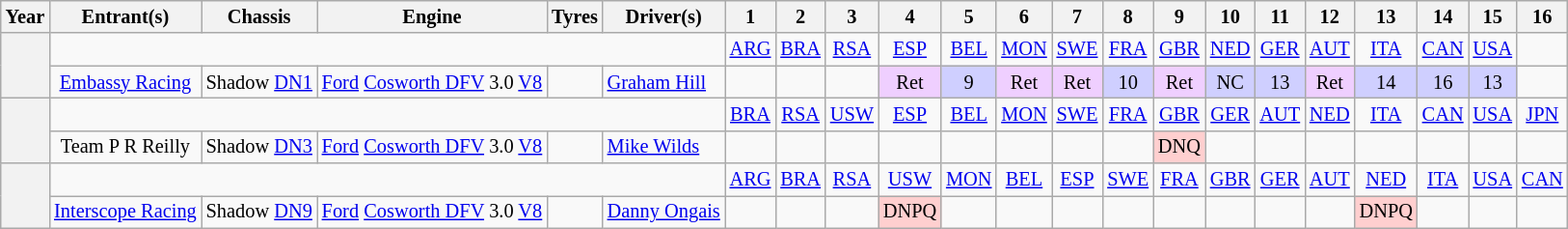<table class="wikitable" style="text-align:center; font-size:85%">
<tr>
<th>Year</th>
<th>Entrant(s)</th>
<th>Chassis</th>
<th>Engine</th>
<th>Tyres</th>
<th>Driver(s)</th>
<th>1</th>
<th>2</th>
<th>3</th>
<th>4</th>
<th>5</th>
<th>6</th>
<th>7</th>
<th>8</th>
<th>9</th>
<th>10</th>
<th>11</th>
<th>12</th>
<th>13</th>
<th>14</th>
<th>15</th>
<th>16</th>
</tr>
<tr>
<th rowspan=2></th>
<td colspan=5></td>
<td><a href='#'>ARG</a></td>
<td><a href='#'>BRA</a></td>
<td><a href='#'>RSA</a></td>
<td><a href='#'>ESP</a></td>
<td><a href='#'>BEL</a></td>
<td><a href='#'>MON</a></td>
<td><a href='#'>SWE</a></td>
<td><a href='#'>FRA</a></td>
<td><a href='#'>GBR</a></td>
<td><a href='#'>NED</a></td>
<td><a href='#'>GER</a></td>
<td><a href='#'>AUT</a></td>
<td><a href='#'>ITA</a></td>
<td><a href='#'>CAN</a></td>
<td><a href='#'>USA</a></td>
<td></td>
</tr>
<tr>
<td> <a href='#'>Embassy Racing</a></td>
<td>Shadow <a href='#'>DN1</a></td>
<td><a href='#'>Ford</a> <a href='#'>Cosworth DFV</a> 3.0 <a href='#'>V8</a></td>
<td></td>
<td align="left"> <a href='#'>Graham Hill</a></td>
<td></td>
<td></td>
<td></td>
<td style="background:#efcfff;">Ret</td>
<td style="background:#cfcfff;">9</td>
<td style="background:#efcfff;">Ret</td>
<td style="background:#efcfff;">Ret</td>
<td style="background:#cfcfff;">10</td>
<td style="background:#efcfff;">Ret</td>
<td style="background:#cfcfff;">NC</td>
<td style="background:#cfcfff;">13</td>
<td style="background:#efcfff;">Ret</td>
<td style="background:#cfcfff;">14</td>
<td style="background:#cfcfff;">16</td>
<td style="background:#cfcfff;">13</td>
<td></td>
</tr>
<tr>
<th rowspan=2></th>
<td colspan=5></td>
<td><a href='#'>BRA</a></td>
<td><a href='#'>RSA</a></td>
<td><a href='#'>USW</a></td>
<td><a href='#'>ESP</a></td>
<td><a href='#'>BEL</a></td>
<td><a href='#'>MON</a></td>
<td><a href='#'>SWE</a></td>
<td><a href='#'>FRA</a></td>
<td><a href='#'>GBR</a></td>
<td><a href='#'>GER</a></td>
<td><a href='#'>AUT</a></td>
<td><a href='#'>NED</a></td>
<td><a href='#'>ITA</a></td>
<td><a href='#'>CAN</a></td>
<td><a href='#'>USA</a></td>
<td><a href='#'>JPN</a></td>
</tr>
<tr>
<td> Team P R Reilly</td>
<td>Shadow <a href='#'>DN3</a></td>
<td><a href='#'>Ford</a> <a href='#'>Cosworth DFV</a> 3.0 <a href='#'>V8</a></td>
<td></td>
<td align="left"> <a href='#'>Mike Wilds</a></td>
<td></td>
<td></td>
<td></td>
<td></td>
<td></td>
<td></td>
<td></td>
<td></td>
<td style="background:#ffcfcf;">DNQ</td>
<td></td>
<td></td>
<td></td>
<td></td>
<td></td>
<td></td>
<td></td>
</tr>
<tr>
<th rowspan=2></th>
<td colspan=5></td>
<td><a href='#'>ARG</a></td>
<td><a href='#'>BRA</a></td>
<td><a href='#'>RSA</a></td>
<td><a href='#'>USW</a></td>
<td><a href='#'>MON</a></td>
<td><a href='#'>BEL</a></td>
<td><a href='#'>ESP</a></td>
<td><a href='#'>SWE</a></td>
<td><a href='#'>FRA</a></td>
<td><a href='#'>GBR</a></td>
<td><a href='#'>GER</a></td>
<td><a href='#'>AUT</a></td>
<td><a href='#'>NED</a></td>
<td><a href='#'>ITA</a></td>
<td><a href='#'>USA</a></td>
<td><a href='#'>CAN</a></td>
</tr>
<tr>
<td> <a href='#'>Interscope Racing</a></td>
<td>Shadow <a href='#'>DN9</a></td>
<td><a href='#'>Ford</a> <a href='#'>Cosworth DFV</a> 3.0 <a href='#'>V8</a></td>
<td></td>
<td align="left"> <a href='#'>Danny Ongais</a></td>
<td></td>
<td></td>
<td></td>
<td style="background:#ffcfcf;">DNPQ</td>
<td></td>
<td></td>
<td></td>
<td></td>
<td></td>
<td></td>
<td></td>
<td></td>
<td style="background:#ffcfcf;">DNPQ</td>
<td></td>
<td></td>
<td></td>
</tr>
</table>
